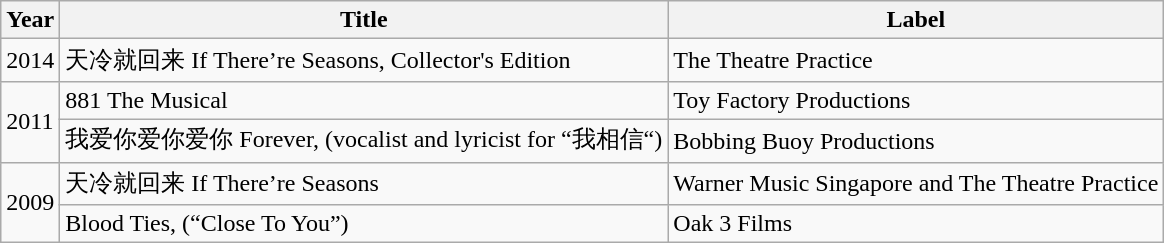<table class="wikitable">
<tr>
<th>Year</th>
<th>Title</th>
<th>Label</th>
</tr>
<tr>
<td>2014</td>
<td>天冷就回来 If There’re Seasons, Collector's Edition</td>
<td>The Theatre Practice</td>
</tr>
<tr>
<td rowspan="2">2011</td>
<td>881 The Musical</td>
<td>Toy Factory Productions</td>
</tr>
<tr>
<td>我爱你爱你爱你 Forever, (vocalist and lyricist for “我相信“)</td>
<td>Bobbing Buoy Productions</td>
</tr>
<tr>
<td rowspan="2">2009</td>
<td>天冷就回来 If There’re Seasons</td>
<td>Warner Music Singapore and The Theatre Practice</td>
</tr>
<tr>
<td>Blood Ties, (“Close To You”)</td>
<td>Oak 3 Films</td>
</tr>
</table>
